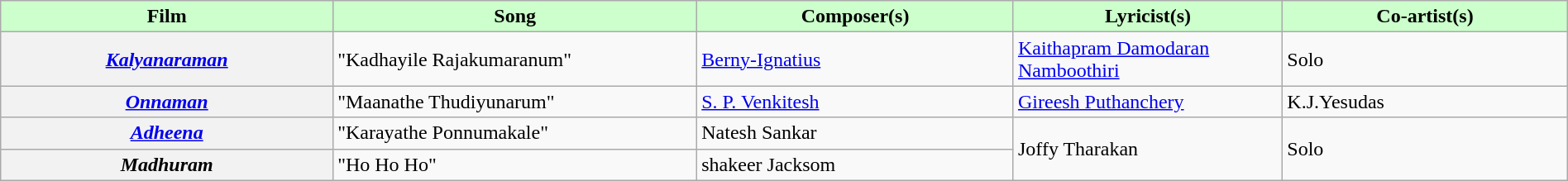<table class="wikitable plainrowheaders" width="100%" textcolor:#000;">
<tr style="background:#cfc; text-align:center;">
<td scope="col" width=21%><strong>Film</strong></td>
<td scope="col" width=23%><strong>Song</strong></td>
<td scope="col" width=20%><strong>Composer(s)</strong></td>
<td scope="col" width=17%><strong>Lyricist(s)</strong></td>
<td scope="col" width=18%><strong>Co-artist(s)</strong></td>
</tr>
<tr>
<th scope="row"><em><a href='#'>Kalyanaraman</a></em></th>
<td>"Kadhayile Rajakumaranum"</td>
<td><a href='#'>Berny-Ignatius</a></td>
<td><a href='#'>Kaithapram Damodaran Namboothiri</a></td>
<td>Solo</td>
</tr>
<tr>
<th scope="row"><em><a href='#'>Onnaman</a></em></th>
<td>"Maanathe Thudiyunarum"</td>
<td><a href='#'>S. P. Venkitesh</a></td>
<td><a href='#'>Gireesh Puthanchery</a></td>
<td>K.J.Yesudas</td>
</tr>
<tr>
<th scope="row"><em><a href='#'>Adheena</a></em></th>
<td>"Karayathe Ponnumakale"</td>
<td>Natesh Sankar</td>
<td rowspan="2">Joffy Tharakan</td>
<td rowspan="2">Solo</td>
</tr>
<tr>
<th scope="row"><em>Madhuram</em></th>
<td>"Ho Ho Ho"</td>
<td>shakeer Jacksom</td>
</tr>
</table>
